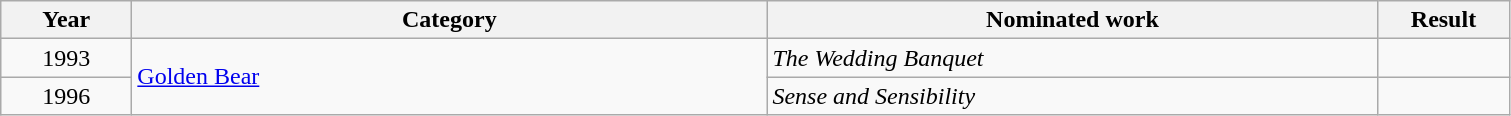<table class=wikitable>
<tr>
<th scope="col" style="width:5em;">Year</th>
<th scope="col" style="width:26em;">Category</th>
<th scope="col" style="width:25em;">Nominated work</th>
<th scope="col" style="width:5em;">Result</th>
</tr>
<tr>
<td style="text-align:center;">1993</td>
<td rowspan=2><a href='#'>Golden Bear</a></td>
<td><em>The Wedding Banquet</em></td>
<td></td>
</tr>
<tr>
<td style="text-align:center;">1996</td>
<td><em>Sense and Sensibility</em></td>
<td></td>
</tr>
</table>
